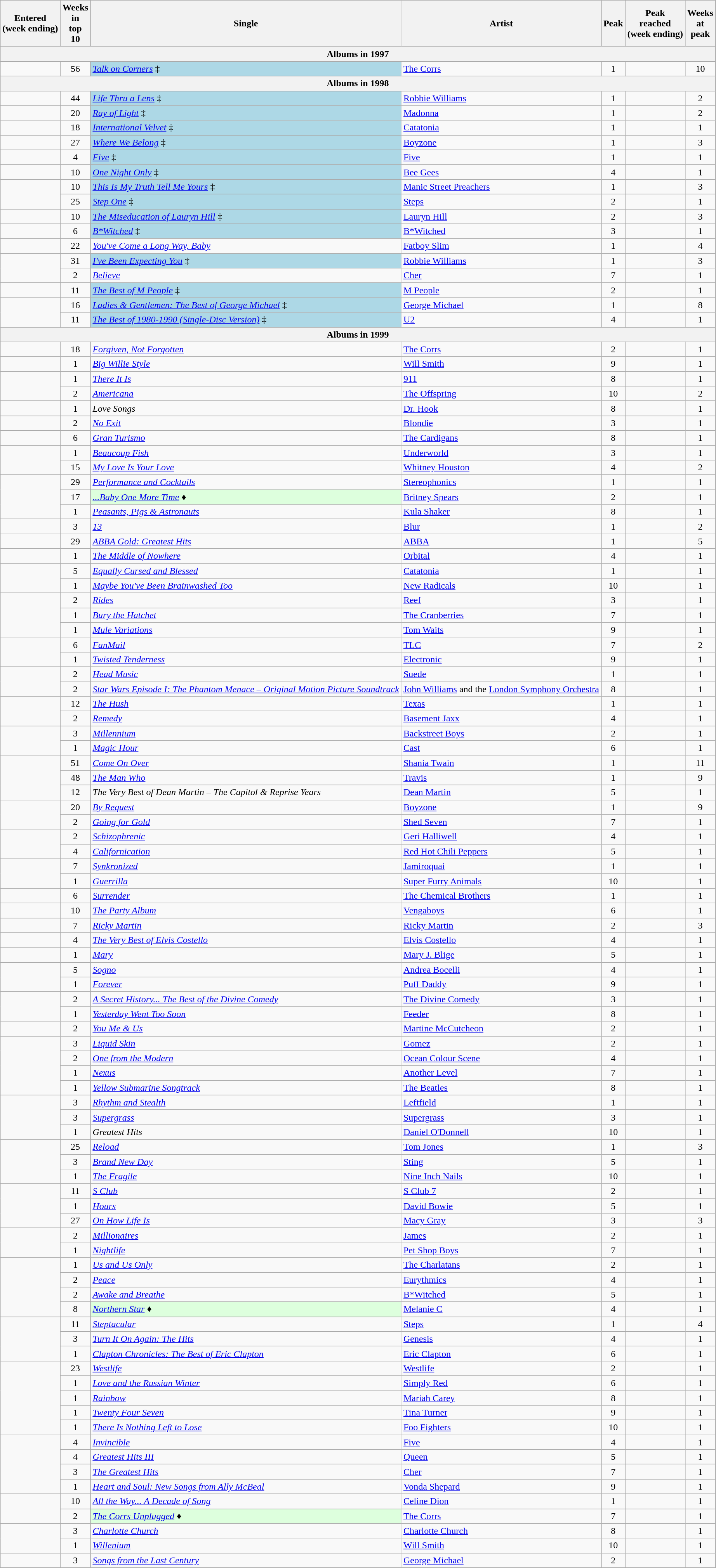<table class="wikitable sortable" style="text-align:center;">
<tr>
<th>Entered <br>(week ending)</th>
<th data-sort-type="number">Weeks<br>in<br>top<br>10</th>
<th>Single</th>
<th>Artist</th>
<th data-sort-type="number">Peak</th>
<th>Peak<br>reached <br>(week ending)</th>
<th data-sort-type="number">Weeks<br>at<br>peak</th>
</tr>
<tr>
<th colspan="7">Albums in 1997</th>
</tr>
<tr>
<td></td>
<td>56</td>
<td align="left" bgcolor=lightblue><em><a href='#'>Talk on Corners</a></em> ‡</td>
<td align="left"><a href='#'>The Corrs</a></td>
<td>1</td>
<td></td>
<td>10</td>
</tr>
<tr>
<th colspan="7">Albums in 1998</th>
</tr>
<tr>
<td></td>
<td>44</td>
<td align="left" bgcolor=lightblue><em><a href='#'>Life Thru a Lens</a></em> ‡</td>
<td align="left"><a href='#'>Robbie Williams</a></td>
<td>1</td>
<td></td>
<td>2</td>
</tr>
<tr>
<td></td>
<td>20</td>
<td align="left" bgcolor=lightblue><em><a href='#'>Ray of Light</a></em> ‡</td>
<td align="left"><a href='#'>Madonna</a></td>
<td>1</td>
<td></td>
<td>2</td>
</tr>
<tr>
<td></td>
<td>18</td>
<td align="left" bgcolor=lightblue><em><a href='#'>International Velvet</a></em> ‡</td>
<td align="left"><a href='#'>Catatonia</a></td>
<td>1</td>
<td></td>
<td>1</td>
</tr>
<tr>
<td></td>
<td>27</td>
<td align="left" bgcolor=lightblue><em><a href='#'>Where We Belong</a></em> ‡</td>
<td align="left"><a href='#'>Boyzone</a></td>
<td>1</td>
<td></td>
<td>3</td>
</tr>
<tr>
<td></td>
<td>4</td>
<td align="left" bgcolor=lightblue><em><a href='#'>Five</a></em> ‡</td>
<td align="left"><a href='#'>Five</a></td>
<td>1</td>
<td></td>
<td>1</td>
</tr>
<tr>
<td></td>
<td>10</td>
<td align="left" bgcolor=lightblue><em><a href='#'>One Night Only</a></em> ‡</td>
<td align="left"><a href='#'>Bee Gees</a></td>
<td>4</td>
<td></td>
<td>1</td>
</tr>
<tr>
<td rowspan="2"></td>
<td>10</td>
<td align="left" bgcolor=lightblue><em><a href='#'>This Is My Truth Tell Me Yours</a></em> ‡</td>
<td align="left"><a href='#'>Manic Street Preachers</a></td>
<td>1</td>
<td></td>
<td>3</td>
</tr>
<tr>
<td>25</td>
<td align="left" bgcolor=lightblue><em><a href='#'>Step One</a></em> ‡</td>
<td align="left"><a href='#'>Steps</a></td>
<td>2</td>
<td></td>
<td>1</td>
</tr>
<tr>
<td></td>
<td>10</td>
<td align="left" bgcolor=lightblue><em><a href='#'>The Miseducation of Lauryn Hill</a></em> ‡</td>
<td align="left"><a href='#'>Lauryn Hill</a></td>
<td>2</td>
<td></td>
<td>3</td>
</tr>
<tr>
<td></td>
<td>6</td>
<td align="left" bgcolor=lightblue><em><a href='#'>B*Witched</a></em> ‡</td>
<td align="left"><a href='#'>B*Witched</a></td>
<td>3</td>
<td></td>
<td>1</td>
</tr>
<tr>
<td></td>
<td>22</td>
<td align="left"><em><a href='#'>You've Come a Long Way, Baby</a></em></td>
<td align="left"><a href='#'>Fatboy Slim</a></td>
<td>1</td>
<td></td>
<td>4</td>
</tr>
<tr>
<td rowspan="2"></td>
<td>31</td>
<td align="left" bgcolor=lightblue><em><a href='#'>I've Been Expecting You</a></em> ‡</td>
<td align="left"><a href='#'>Robbie Williams</a></td>
<td>1</td>
<td></td>
<td>3</td>
</tr>
<tr>
<td>2</td>
<td align="left"><em><a href='#'>Believe</a></em></td>
<td align="left"><a href='#'>Cher</a></td>
<td>7</td>
<td></td>
<td>1</td>
</tr>
<tr>
<td></td>
<td>11</td>
<td align="left" bgcolor=lightblue><em><a href='#'>The Best of M People</a></em> ‡</td>
<td align="left"><a href='#'>M People</a></td>
<td>2</td>
<td></td>
<td>1</td>
</tr>
<tr>
<td rowspan="2"></td>
<td>16</td>
<td align="left" bgcolor=lightblue><em><a href='#'>Ladies & Gentlemen: The Best of George Michael</a></em> ‡</td>
<td align="left"><a href='#'>George Michael</a></td>
<td>1</td>
<td></td>
<td>8</td>
</tr>
<tr>
<td>11</td>
<td align="left" bgcolor=lightblue><em><a href='#'>The Best of 1980-1990 (Single-Disc Version)</a></em> ‡</td>
<td align="left"><a href='#'>U2</a></td>
<td>4</td>
<td></td>
<td>1</td>
</tr>
<tr>
<th colspan="7">Albums in 1999</th>
</tr>
<tr>
<td></td>
<td>18</td>
<td align="left"><em><a href='#'>Forgiven, Not Forgotten</a></em></td>
<td align="left"><a href='#'>The Corrs</a></td>
<td>2</td>
<td></td>
<td>1</td>
</tr>
<tr>
<td></td>
<td>1</td>
<td align="left"><em><a href='#'>Big Willie Style</a></em></td>
<td align="left"><a href='#'>Will Smith</a></td>
<td>9</td>
<td></td>
<td>1</td>
</tr>
<tr>
<td rowspan="2"></td>
<td>1</td>
<td align="left"><em><a href='#'>There It Is</a></em></td>
<td align="left"><a href='#'>911</a></td>
<td>8</td>
<td></td>
<td>1</td>
</tr>
<tr>
<td>2</td>
<td align="left"><em><a href='#'>Americana</a></em></td>
<td align="left"><a href='#'>The Offspring</a></td>
<td>10</td>
<td></td>
<td>2</td>
</tr>
<tr>
<td></td>
<td>1</td>
<td align="left"><em>Love Songs</em></td>
<td align="left"><a href='#'>Dr. Hook</a></td>
<td>8</td>
<td></td>
<td>1</td>
</tr>
<tr>
<td></td>
<td>2</td>
<td align="left"><em><a href='#'>No Exit</a></em></td>
<td align="left"><a href='#'>Blondie</a></td>
<td>3</td>
<td></td>
<td>1</td>
</tr>
<tr>
<td></td>
<td>6</td>
<td align="left"><em><a href='#'>Gran Turismo</a></em></td>
<td align="left"><a href='#'>The Cardigans</a></td>
<td>8</td>
<td></td>
<td>1</td>
</tr>
<tr>
<td rowspan="2"></td>
<td>1</td>
<td align="left"><em><a href='#'>Beaucoup Fish</a></em></td>
<td align="left"><a href='#'>Underworld</a></td>
<td>3</td>
<td></td>
<td>1</td>
</tr>
<tr>
<td>15</td>
<td align="left"><em><a href='#'>My Love Is Your Love</a></em></td>
<td align="left"><a href='#'>Whitney Houston</a></td>
<td>4</td>
<td></td>
<td>2</td>
</tr>
<tr>
<td rowspan="3"></td>
<td>29</td>
<td align="left"><em><a href='#'>Performance and Cocktails</a></em></td>
<td align="left"><a href='#'>Stereophonics</a></td>
<td>1</td>
<td></td>
<td>1</td>
</tr>
<tr>
<td>17</td>
<td align="left" bgcolor=#DDFFDD><em><a href='#'>...Baby One More Time</a></em> ♦</td>
<td align="left"><a href='#'>Britney Spears</a></td>
<td>2</td>
<td></td>
<td>1</td>
</tr>
<tr>
<td>1</td>
<td align="left"><em><a href='#'>Peasants, Pigs & Astronauts</a></em></td>
<td align="left"><a href='#'>Kula Shaker</a></td>
<td>8</td>
<td></td>
<td>1</td>
</tr>
<tr>
<td></td>
<td>3</td>
<td align="left"><em><a href='#'>13</a></em></td>
<td align="left"><a href='#'>Blur</a></td>
<td>1</td>
<td></td>
<td>2</td>
</tr>
<tr>
<td></td>
<td>29</td>
<td align="left"><em><a href='#'>ABBA Gold: Greatest Hits</a></em></td>
<td align="left"><a href='#'>ABBA</a></td>
<td>1</td>
<td></td>
<td>5</td>
</tr>
<tr>
<td></td>
<td>1</td>
<td align="left"><em><a href='#'>The Middle of Nowhere</a></em></td>
<td align="left"><a href='#'>Orbital</a></td>
<td>4</td>
<td></td>
<td>1</td>
</tr>
<tr>
<td rowspan="2"></td>
<td>5</td>
<td align="left"><em><a href='#'>Equally Cursed and Blessed</a></em></td>
<td align="left"><a href='#'>Catatonia</a></td>
<td>1</td>
<td></td>
<td>1</td>
</tr>
<tr>
<td>1</td>
<td align="left"><em><a href='#'>Maybe You've Been Brainwashed Too</a></em></td>
<td align="left"><a href='#'>New Radicals</a></td>
<td>10</td>
<td></td>
<td>1</td>
</tr>
<tr>
<td rowspan="3"></td>
<td>2</td>
<td align="left"><em><a href='#'>Rides</a></em></td>
<td align="left"><a href='#'>Reef</a></td>
<td>3</td>
<td></td>
<td>1</td>
</tr>
<tr>
<td>1</td>
<td align="left"><em><a href='#'>Bury the Hatchet</a></em></td>
<td align="left"><a href='#'>The Cranberries</a></td>
<td>7</td>
<td></td>
<td>1</td>
</tr>
<tr>
<td>1</td>
<td align="left"><em><a href='#'>Mule Variations</a></em></td>
<td align="left"><a href='#'>Tom Waits</a></td>
<td>9</td>
<td></td>
<td>1</td>
</tr>
<tr>
<td rowspan="2"></td>
<td>6</td>
<td align="left"><em><a href='#'>FanMail</a></em></td>
<td align="left"><a href='#'>TLC</a></td>
<td>7</td>
<td></td>
<td>2</td>
</tr>
<tr>
<td>1</td>
<td align="left"><em><a href='#'>Twisted Tenderness</a></em></td>
<td align="left"><a href='#'>Electronic</a></td>
<td>9</td>
<td></td>
<td>1</td>
</tr>
<tr>
<td rowspan="2"></td>
<td>2</td>
<td align="left"><em><a href='#'>Head Music</a></em></td>
<td align="left"><a href='#'>Suede</a></td>
<td>1</td>
<td></td>
<td>1</td>
</tr>
<tr>
<td>2</td>
<td align="left"><em><a href='#'>Star Wars Episode I: The Phantom Menace – Original Motion Picture Soundtrack</a></em></td>
<td align="left"><a href='#'>John Williams</a> and the <a href='#'>London Symphony Orchestra</a></td>
<td>8</td>
<td></td>
<td>1</td>
</tr>
<tr>
<td rowspan="2"></td>
<td>12</td>
<td align="left"><em><a href='#'>The Hush</a></em></td>
<td align="left"><a href='#'>Texas</a></td>
<td>1</td>
<td></td>
<td>1</td>
</tr>
<tr>
<td>2</td>
<td align="left"><em><a href='#'>Remedy</a></em></td>
<td align="left"><a href='#'>Basement Jaxx</a></td>
<td>4</td>
<td></td>
<td>1</td>
</tr>
<tr>
<td rowspan="2"></td>
<td>3</td>
<td align="left"><em><a href='#'>Millennium</a></em></td>
<td align="left"><a href='#'>Backstreet Boys</a></td>
<td>2</td>
<td></td>
<td>1</td>
</tr>
<tr>
<td>1</td>
<td align="left"><em><a href='#'>Magic Hour</a></em></td>
<td align="left"><a href='#'>Cast</a></td>
<td>6</td>
<td></td>
<td>1</td>
</tr>
<tr>
<td rowspan="3"></td>
<td>51</td>
<td align="left"><em><a href='#'>Come On Over</a></em></td>
<td align="left"><a href='#'>Shania Twain</a></td>
<td>1</td>
<td></td>
<td>11</td>
</tr>
<tr>
<td>48</td>
<td align="left"><em><a href='#'>The Man Who</a></em></td>
<td align="left"><a href='#'>Travis</a></td>
<td>1</td>
<td></td>
<td>9</td>
</tr>
<tr>
<td>12</td>
<td align="left"><em>The Very Best of Dean Martin – The Capitol & Reprise Years</em></td>
<td align="left"><a href='#'>Dean Martin</a></td>
<td>5</td>
<td></td>
<td>1</td>
</tr>
<tr>
<td rowspan="2"></td>
<td>20</td>
<td align="left"><em><a href='#'>By Request</a></em></td>
<td align="left"><a href='#'>Boyzone</a></td>
<td>1</td>
<td></td>
<td>9</td>
</tr>
<tr>
<td>2</td>
<td align="left"><em><a href='#'>Going for Gold</a></em></td>
<td align="left"><a href='#'>Shed Seven</a></td>
<td>7</td>
<td></td>
<td>1</td>
</tr>
<tr>
<td rowspan="2"></td>
<td>2</td>
<td align="left"><em><a href='#'>Schizophrenic</a></em></td>
<td align="left"><a href='#'>Geri Halliwell</a></td>
<td>4</td>
<td></td>
<td>1</td>
</tr>
<tr>
<td>4</td>
<td align="left"><em><a href='#'>Californication</a></em></td>
<td align="left"><a href='#'>Red Hot Chili Peppers</a></td>
<td>5</td>
<td></td>
<td>1</td>
</tr>
<tr>
<td rowspan="2"></td>
<td>7</td>
<td align="left"><em><a href='#'>Synkronized</a></em></td>
<td align="left"><a href='#'>Jamiroquai</a></td>
<td>1</td>
<td></td>
<td>1</td>
</tr>
<tr>
<td>1</td>
<td align="left"><em><a href='#'>Guerrilla</a></em></td>
<td align="left"><a href='#'>Super Furry Animals</a></td>
<td>10</td>
<td></td>
<td>1</td>
</tr>
<tr>
<td></td>
<td>6</td>
<td align="left"><em><a href='#'>Surrender</a></em></td>
<td align="left"><a href='#'>The Chemical Brothers</a></td>
<td>1</td>
<td></td>
<td>1</td>
</tr>
<tr>
<td></td>
<td>10</td>
<td align="left"><em><a href='#'>The Party Album</a></em></td>
<td align="left"><a href='#'>Vengaboys</a></td>
<td>6</td>
<td></td>
<td>1</td>
</tr>
<tr>
<td></td>
<td>7</td>
<td align="left"><em><a href='#'>Ricky Martin</a></em></td>
<td align="left"><a href='#'>Ricky Martin</a></td>
<td>2</td>
<td></td>
<td>3</td>
</tr>
<tr>
<td></td>
<td>4</td>
<td align="left"><em><a href='#'>The Very Best of Elvis Costello</a></em></td>
<td align="left"><a href='#'>Elvis Costello</a></td>
<td>4</td>
<td></td>
<td>1</td>
</tr>
<tr>
<td></td>
<td>1</td>
<td align="left"><em><a href='#'>Mary</a></em></td>
<td align="left"><a href='#'>Mary J. Blige</a></td>
<td>5</td>
<td></td>
<td>1</td>
</tr>
<tr>
<td rowspan="2"></td>
<td>5</td>
<td align="left"><em><a href='#'>Sogno</a></em></td>
<td align="left"><a href='#'>Andrea Bocelli</a></td>
<td>4</td>
<td></td>
<td>1</td>
</tr>
<tr>
<td>1</td>
<td align="left"><em><a href='#'>Forever</a></em></td>
<td align="left"><a href='#'>Puff Daddy</a></td>
<td>9</td>
<td></td>
<td>1</td>
</tr>
<tr>
<td rowspan="2"></td>
<td>2</td>
<td align="left"><em><a href='#'>A Secret History... The Best of the Divine Comedy</a></em></td>
<td align="left"><a href='#'>The Divine Comedy</a></td>
<td>3</td>
<td></td>
<td>1</td>
</tr>
<tr>
<td>1</td>
<td align="left"><em><a href='#'>Yesterday Went Too Soon</a></em></td>
<td align="left"><a href='#'>Feeder</a></td>
<td>8</td>
<td></td>
<td>1</td>
</tr>
<tr>
<td></td>
<td>2</td>
<td align="left"><em><a href='#'>You Me & Us</a></em></td>
<td align="left"><a href='#'>Martine McCutcheon</a></td>
<td>2</td>
<td></td>
<td>1</td>
</tr>
<tr>
<td rowspan="4"></td>
<td>3</td>
<td align="left"><em><a href='#'>Liquid Skin</a></em></td>
<td align="left"><a href='#'>Gomez</a></td>
<td>2</td>
<td></td>
<td>1</td>
</tr>
<tr>
<td>2</td>
<td align="left"><em><a href='#'>One from the Modern</a></em></td>
<td align="left"><a href='#'>Ocean Colour Scene</a></td>
<td>4</td>
<td></td>
<td>1</td>
</tr>
<tr>
<td>1</td>
<td align="left"><em><a href='#'>Nexus</a></em></td>
<td align="left"><a href='#'>Another Level</a></td>
<td>7</td>
<td></td>
<td>1</td>
</tr>
<tr>
<td>1</td>
<td align="left"><em><a href='#'>Yellow Submarine Songtrack</a></em></td>
<td align="left"><a href='#'>The Beatles</a></td>
<td>8</td>
<td></td>
<td>1</td>
</tr>
<tr>
<td rowspan="3"></td>
<td>3</td>
<td align="left"><em><a href='#'>Rhythm and Stealth</a></em></td>
<td align="left"><a href='#'>Leftfield</a></td>
<td>1</td>
<td></td>
<td>1</td>
</tr>
<tr>
<td>3</td>
<td align="left"><em><a href='#'>Supergrass</a></em></td>
<td align="left"><a href='#'>Supergrass</a></td>
<td>3</td>
<td></td>
<td>1</td>
</tr>
<tr>
<td>1</td>
<td align="left"><em>Greatest Hits</em></td>
<td align="left"><a href='#'>Daniel O'Donnell</a></td>
<td>10</td>
<td></td>
<td>1</td>
</tr>
<tr>
<td rowspan="3"></td>
<td>25</td>
<td align="left"><em><a href='#'>Reload</a></em></td>
<td align="left"><a href='#'>Tom Jones</a></td>
<td>1</td>
<td></td>
<td>3</td>
</tr>
<tr>
<td>3</td>
<td align="left"><em><a href='#'>Brand New Day</a></em></td>
<td align="left"><a href='#'>Sting</a></td>
<td>5</td>
<td></td>
<td>1</td>
</tr>
<tr>
<td>1</td>
<td align="left"><em><a href='#'>The Fragile</a></em></td>
<td align="left"><a href='#'>Nine Inch Nails</a></td>
<td>10</td>
<td></td>
<td>1</td>
</tr>
<tr>
<td rowspan="3"></td>
<td>11</td>
<td align="left"><em><a href='#'>S Club</a></em></td>
<td align="left"><a href='#'>S Club 7</a></td>
<td>2</td>
<td></td>
<td>1</td>
</tr>
<tr>
<td>1</td>
<td align="left"><em><a href='#'>Hours</a></em></td>
<td align="left"><a href='#'>David Bowie</a></td>
<td>5</td>
<td></td>
<td>1</td>
</tr>
<tr>
<td>27</td>
<td align="left"><em><a href='#'>On How Life Is</a></em></td>
<td align="left"><a href='#'>Macy Gray</a></td>
<td>3</td>
<td></td>
<td>3</td>
</tr>
<tr>
<td rowspan="2"></td>
<td>2</td>
<td align="left"><em><a href='#'>Millionaires</a></em></td>
<td align="left"><a href='#'>James</a></td>
<td>2</td>
<td></td>
<td>1</td>
</tr>
<tr>
<td>1</td>
<td align="left"><em><a href='#'>Nightlife</a></em></td>
<td align="left"><a href='#'>Pet Shop Boys</a></td>
<td>7</td>
<td></td>
<td>1</td>
</tr>
<tr>
<td rowspan="4"></td>
<td>1</td>
<td align="left"><em><a href='#'>Us and Us Only</a></em></td>
<td align="left"><a href='#'>The Charlatans</a></td>
<td>2</td>
<td></td>
<td>1</td>
</tr>
<tr>
<td>2</td>
<td align="left"><em><a href='#'>Peace</a></em></td>
<td align="left"><a href='#'>Eurythmics</a></td>
<td>4</td>
<td></td>
<td>1</td>
</tr>
<tr>
<td>2</td>
<td align="left"><em><a href='#'>Awake and Breathe</a></em></td>
<td align="left"><a href='#'>B*Witched</a></td>
<td>5</td>
<td></td>
<td>1</td>
</tr>
<tr>
<td>8</td>
<td align="left" bgcolor=#DDFFDD><em><a href='#'>Northern Star</a></em> ♦</td>
<td align="left"><a href='#'>Melanie C</a></td>
<td>4</td>
<td></td>
<td>1</td>
</tr>
<tr>
<td rowspan="3"></td>
<td>11</td>
<td align="left"><em><a href='#'>Steptacular</a></em></td>
<td align="left"><a href='#'>Steps</a></td>
<td>1</td>
<td></td>
<td>4</td>
</tr>
<tr>
<td>3</td>
<td align="left"><em><a href='#'>Turn It On Again: The Hits</a></em></td>
<td align="left"><a href='#'>Genesis</a></td>
<td>4</td>
<td></td>
<td>1</td>
</tr>
<tr>
<td>1</td>
<td align="left"><em><a href='#'>Clapton Chronicles: The Best of Eric Clapton</a></em></td>
<td align="left"><a href='#'>Eric Clapton</a></td>
<td>6</td>
<td></td>
<td>1</td>
</tr>
<tr>
<td rowspan="5"></td>
<td>23</td>
<td align="left"><em><a href='#'>Westlife</a></em></td>
<td align="left"><a href='#'>Westlife</a></td>
<td>2</td>
<td></td>
<td>1</td>
</tr>
<tr>
<td>1</td>
<td align="left"><em><a href='#'>Love and the Russian Winter</a></em></td>
<td align="left"><a href='#'>Simply Red</a></td>
<td>6</td>
<td></td>
<td>1</td>
</tr>
<tr>
<td>1</td>
<td align="left"><em><a href='#'>Rainbow</a></em></td>
<td align="left"><a href='#'>Mariah Carey</a></td>
<td>8</td>
<td></td>
<td>1</td>
</tr>
<tr>
<td>1</td>
<td align="left"><em><a href='#'>Twenty Four Seven</a></em></td>
<td align="left"><a href='#'>Tina Turner</a></td>
<td>9</td>
<td></td>
<td>1</td>
</tr>
<tr>
<td>1</td>
<td align="left"><em><a href='#'>There Is Nothing Left to Lose</a></em></td>
<td align="left"><a href='#'>Foo Fighters</a></td>
<td>10</td>
<td></td>
<td>1</td>
</tr>
<tr>
<td rowspan="4"></td>
<td>4</td>
<td align="left"><em><a href='#'>Invincible</a></em></td>
<td align="left"><a href='#'>Five</a></td>
<td>4</td>
<td></td>
<td>1</td>
</tr>
<tr>
<td>4</td>
<td align="left"><em><a href='#'>Greatest Hits III</a></em></td>
<td align="left"><a href='#'>Queen</a></td>
<td>5</td>
<td></td>
<td>1</td>
</tr>
<tr>
<td>3</td>
<td align="left"><em><a href='#'>The Greatest Hits</a></em></td>
<td align="left"><a href='#'>Cher</a></td>
<td>7</td>
<td></td>
<td>1</td>
</tr>
<tr>
<td>1</td>
<td align="left"><em><a href='#'>Heart and Soul: New Songs from Ally McBeal</a></em></td>
<td align="left"><a href='#'>Vonda Shepard</a></td>
<td>9</td>
<td></td>
<td>1</td>
</tr>
<tr>
<td rowspan="2"></td>
<td>10</td>
<td align="left"><em><a href='#'>All the Way... A Decade of Song</a></em></td>
<td align="left"><a href='#'>Celine Dion</a></td>
<td>1</td>
<td></td>
<td>1</td>
</tr>
<tr>
<td>2</td>
<td align="left" bgcolor=#DDFFDD><em><a href='#'>The Corrs Unplugged</a></em> ♦</td>
<td align="left"><a href='#'>The Corrs</a></td>
<td>7</td>
<td></td>
<td>1</td>
</tr>
<tr>
<td rowspan="2"></td>
<td>3</td>
<td align="left"><em><a href='#'>Charlotte Church</a></em></td>
<td align="left"><a href='#'>Charlotte Church</a></td>
<td>8</td>
<td></td>
<td>1</td>
</tr>
<tr>
<td>1</td>
<td align="left"><em><a href='#'>Willenium</a></em></td>
<td align="left"><a href='#'>Will Smith</a></td>
<td>10</td>
<td></td>
<td>1</td>
</tr>
<tr>
<td></td>
<td>3</td>
<td align="left"><em><a href='#'>Songs from the Last Century</a></em></td>
<td align="left"><a href='#'>George Michael</a></td>
<td>2</td>
<td></td>
<td>1</td>
</tr>
<tr>
</tr>
</table>
